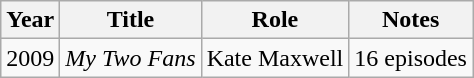<table class="wikitable">
<tr>
<th>Year</th>
<th>Title</th>
<th>Role</th>
<th class="unsortable">Notes</th>
</tr>
<tr>
<td>2009</td>
<td><em>My Two Fans</em></td>
<td>Kate Maxwell</td>
<td>16 episodes</td>
</tr>
</table>
